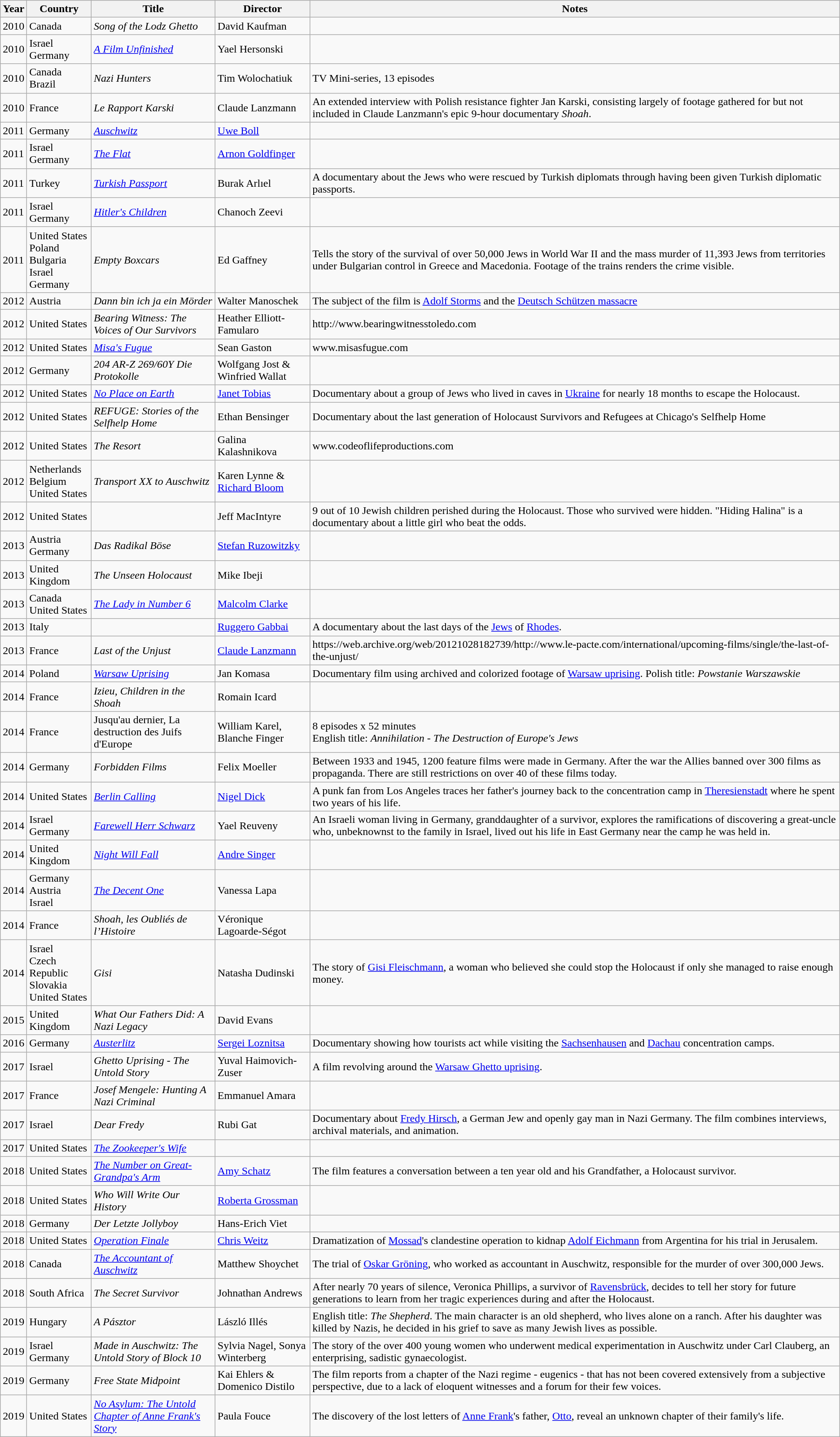<table class="wikitable sortable">
<tr>
<th>Year</th>
<th>Country</th>
<th>Title</th>
<th>Director</th>
<th>Notes</th>
</tr>
<tr>
<td>2010</td>
<td>Canada</td>
<td><em>Song of the Lodz Ghetto</em></td>
<td>David Kaufman</td>
<td></td>
</tr>
<tr>
<td>2010</td>
<td>Israel<br>Germany</td>
<td><em><a href='#'>A Film Unfinished</a></em></td>
<td>Yael Hersonski</td>
<td></td>
</tr>
<tr>
<td>2010</td>
<td>Canada<br>Brazil</td>
<td><em>Nazi Hunters</em></td>
<td>Tim Wolochatiuk</td>
<td>TV Mini-series, 13 episodes</td>
</tr>
<tr>
<td>2010</td>
<td>France</td>
<td><em>Le Rapport Karski</em></td>
<td>Claude Lanzmann</td>
<td>An extended interview with Polish resistance fighter Jan Karski, consisting largely of footage gathered for but not included in Claude Lanzmann's epic 9-hour documentary <em>Shoah</em>.</td>
</tr>
<tr>
<td>2011</td>
<td>Germany</td>
<td><em><a href='#'>Auschwitz</a></em></td>
<td><a href='#'>Uwe Boll</a></td>
<td></td>
</tr>
<tr>
<td>2011</td>
<td>Israel<br>Germany</td>
<td><em><a href='#'>The Flat</a></em></td>
<td><a href='#'>Arnon Goldfinger</a></td>
<td></td>
</tr>
<tr>
<td>2011</td>
<td>Turkey</td>
<td><em><a href='#'>Turkish Passport</a></em></td>
<td>Burak Arlıel</td>
<td>A documentary about the Jews who were rescued by Turkish diplomats through having been given Turkish diplomatic passports.</td>
</tr>
<tr>
<td>2011</td>
<td>Israel<br>Germany</td>
<td><em><a href='#'>Hitler's Children</a></em></td>
<td>Chanoch Zeevi</td>
<td></td>
</tr>
<tr>
<td>2011</td>
<td>United States<br>Poland<br>Bulgaria<br>Israel<br>Germany</td>
<td><em>Empty Boxcars</em></td>
<td>Ed Gaffney</td>
<td>Tells the story of the survival of over 50,000 Jews in World War II and the mass murder of 11,393 Jews from territories under Bulgarian control in Greece and Macedonia. Footage of the trains renders the crime visible.</td>
</tr>
<tr>
<td>2012</td>
<td>Austria</td>
<td><em>Dann bin ich ja ein Mörder</em></td>
<td>Walter Manoschek</td>
<td>The subject of the film is <a href='#'>Adolf Storms</a> and the <a href='#'>Deutsch Schützen massacre</a></td>
</tr>
<tr>
<td>2012</td>
<td>United States</td>
<td><em>Bearing Witness: The Voices of Our Survivors</em></td>
<td>Heather Elliott-Famularo</td>
<td>http://www.bearingwitnesstoledo.com</td>
</tr>
<tr>
<td>2012</td>
<td>United States</td>
<td><em><a href='#'>Misa's Fugue</a></em></td>
<td>Sean Gaston</td>
<td>www.misasfugue.com</td>
</tr>
<tr>
<td>2012</td>
<td>Germany</td>
<td><em>204 AR-Z 269/60Y Die Protokolle</em></td>
<td>Wolfgang Jost & Winfried Wallat</td>
<td></td>
</tr>
<tr>
<td>2012</td>
<td>United States</td>
<td><em><a href='#'>No Place on Earth</a></em></td>
<td><a href='#'>Janet Tobias</a></td>
<td>Documentary about a group of Jews who lived in caves in <a href='#'>Ukraine</a> for nearly 18 months to escape the Holocaust.</td>
</tr>
<tr>
<td>2012</td>
<td>United States</td>
<td><em>REFUGE: Stories of the Selfhelp Home</em></td>
<td>Ethan Bensinger</td>
<td>Documentary about the last generation of Holocaust Survivors and Refugees at Chicago's Selfhelp Home</td>
</tr>
<tr>
<td>2012</td>
<td>United States</td>
<td><em>The Resort</em></td>
<td>Galina Kalashnikova</td>
<td>www.codeoflifeproductions.com</td>
</tr>
<tr>
<td>2012</td>
<td>Netherlands<br>Belgium<br>United States</td>
<td><em>Transport XX to Auschwitz</em></td>
<td>Karen Lynne & <a href='#'>Richard Bloom</a></td>
<td></td>
</tr>
<tr>
<td>2012</td>
<td>United States</td>
<td></td>
<td>Jeff MacIntyre</td>
<td>9 out of 10 Jewish children perished during the Holocaust. Those who survived were hidden. "Hiding Halina" is a documentary about a little girl who beat the odds.</td>
</tr>
<tr>
<td>2013</td>
<td>Austria<br>Germany</td>
<td><em>Das Radikal Böse</em></td>
<td><a href='#'>Stefan Ruzowitzky</a></td>
<td></td>
</tr>
<tr>
<td>2013</td>
<td>United Kingdom</td>
<td><em>The Unseen Holocaust</em></td>
<td>Mike Ibeji</td>
<td></td>
</tr>
<tr>
<td>2013</td>
<td>Canada<br>United States<br></td>
<td><em><a href='#'>The Lady in Number 6</a></em></td>
<td><a href='#'>Malcolm Clarke</a></td>
<td></td>
</tr>
<tr>
<td>2013</td>
<td>Italy</td>
<td></td>
<td><a href='#'>Ruggero Gabbai</a></td>
<td>A documentary about the last days of the <a href='#'>Jews</a> of <a href='#'>Rhodes</a>.</td>
</tr>
<tr>
<td>2013</td>
<td>France</td>
<td><em>Last of the Unjust</em></td>
<td><a href='#'>Claude Lanzmann</a></td>
<td>https://web.archive.org/web/20121028182739/http://www.le-pacte.com/international/upcoming-films/single/the-last-of-the-unjust/</td>
</tr>
<tr>
<td>2014</td>
<td>Poland</td>
<td><em><a href='#'>Warsaw Uprising</a></em></td>
<td>Jan Komasa</td>
<td>Documentary film using archived and colorized footage of <a href='#'>Warsaw uprising</a>. Polish title: <em>Powstanie Warszawskie</em></td>
</tr>
<tr>
<td>2014</td>
<td>France</td>
<td><em>Izieu, Children in the Shoah</em></td>
<td>Romain Icard</td>
<td></td>
</tr>
<tr>
<td>2014</td>
<td>France</td>
<td>Jusqu'au dernier, La destruction des Juifs d'Europe</td>
<td>William Karel, Blanche Finger</td>
<td>8 episodes x 52 minutes<br>English title: <em>Annihilation - The Destruction of Europe's Jews</em></td>
</tr>
<tr>
<td>2014</td>
<td>Germany</td>
<td><em>Forbidden Films</em></td>
<td>Felix Moeller</td>
<td>Between 1933 and 1945, 1200 feature films were made in Germany. After the war the Allies banned over 300 films as propaganda. There are still restrictions on over 40 of these films today.</td>
</tr>
<tr>
<td>2014</td>
<td>United States</td>
<td><em><a href='#'>Berlin Calling</a></em></td>
<td><a href='#'>Nigel Dick</a></td>
<td>A punk fan from Los Angeles traces her father's journey back to the concentration camp in <a href='#'>Theresienstadt</a> where he spent two years of his life.</td>
</tr>
<tr>
<td>2014</td>
<td>Israel<br>Germany</td>
<td><em><a href='#'>Farewell Herr Schwarz</a></em></td>
<td>Yael Reuveny</td>
<td>An Israeli woman living in Germany, granddaughter of a survivor, explores the ramifications of discovering a great-uncle who, unbeknownst to the family in Israel, lived out his life in East Germany near the camp he was held in.</td>
</tr>
<tr>
<td>2014</td>
<td>United Kingdom</td>
<td><em><a href='#'>Night Will Fall</a></em></td>
<td><a href='#'>Andre Singer</a></td>
<td></td>
</tr>
<tr>
<td>2014</td>
<td>Germany<br>Austria<br>Israel</td>
<td><em><a href='#'>The Decent One</a></em></td>
<td>Vanessa Lapa</td>
<td></td>
</tr>
<tr>
<td>2014</td>
<td>France</td>
<td><em>Shoah, les Oubliés de l’Histoire</em></td>
<td>Véronique Lagoarde-Ségot</td>
<td></td>
</tr>
<tr>
<td>2014</td>
<td>Israel<br>Czech Republic<br>Slovakia<br>United States</td>
<td><em>Gisi</em></td>
<td>Natasha Dudinski</td>
<td>The story of <a href='#'>Gisi Fleischmann</a>, a woman who believed she could stop the Holocaust if only she managed to raise enough money.</td>
</tr>
<tr>
<td>2015</td>
<td>United Kingdom</td>
<td><em>What Our Fathers Did: A Nazi Legacy</em></td>
<td>David Evans</td>
<td></td>
</tr>
<tr>
<td>2016</td>
<td>Germany</td>
<td><em><a href='#'>Austerlitz</a></em></td>
<td><a href='#'>Sergei Loznitsa</a></td>
<td>Documentary showing how tourists act while visiting the <a href='#'>Sachsenhausen</a> and <a href='#'>Dachau</a> concentration camps.</td>
</tr>
<tr>
<td>2017</td>
<td>Israel</td>
<td><em>Ghetto Uprising - The Untold Story</em></td>
<td>Yuval Haimovich-Zuser</td>
<td>A film revolving around the <a href='#'>Warsaw Ghetto uprising</a>.</td>
</tr>
<tr>
<td>2017</td>
<td>France</td>
<td><em>Josef Mengele: Hunting A Nazi Criminal</em></td>
<td>Emmanuel Amara</td>
<td></td>
</tr>
<tr>
<td>2017</td>
<td>Israel</td>
<td><em>Dear Fredy</em></td>
<td>Rubi Gat</td>
<td>Documentary about <a href='#'>Fredy Hirsch</a>, a German Jew and openly gay man in Nazi Germany. The film combines interviews, archival materials, and animation.</td>
</tr>
<tr>
<td>2017</td>
<td>United States</td>
<td><em><a href='#'>The Zookeeper's Wife</a></em></td>
<td></td>
<td></td>
</tr>
<tr>
<td>2018</td>
<td>United States</td>
<td><em><a href='#'>The Number on Great-Grandpa's Arm</a></em></td>
<td><a href='#'>Amy Schatz</a></td>
<td>The film features a conversation between a ten year old and his Grandfather, a Holocaust survivor.</td>
</tr>
<tr>
<td>2018</td>
<td>United States</td>
<td><em>Who Will Write Our History</em></td>
<td><a href='#'>Roberta Grossman</a></td>
<td></td>
</tr>
<tr>
<td>2018</td>
<td>Germany</td>
<td><em>Der Letzte Jollyboy</em></td>
<td>Hans-Erich Viet</td>
<td></td>
</tr>
<tr>
<td>2018</td>
<td>United States</td>
<td><em><a href='#'>Operation Finale</a></em></td>
<td><a href='#'>Chris Weitz</a></td>
<td>Dramatization of <a href='#'>Mossad</a>'s clandestine operation to kidnap <a href='#'>Adolf Eichmann</a> from Argentina for his trial in Jerusalem.</td>
</tr>
<tr>
<td>2018</td>
<td>Canada</td>
<td><em><a href='#'>The Accountant of Auschwitz</a></em></td>
<td>Matthew Shoychet</td>
<td>The trial of <a href='#'>Oskar Gröning</a>, who worked as accountant in Auschwitz, responsible for the murder of over 300,000 Jews.</td>
</tr>
<tr>
<td>2018</td>
<td>South Africa</td>
<td><em>The Secret Survivor</em></td>
<td>Johnathan Andrews</td>
<td>After nearly 70 years of silence, Veronica Phillips, a survivor of <a href='#'>Ravensbrück</a>, decides to tell her story for future generations to learn from her tragic experiences during and after the Holocaust.</td>
</tr>
<tr>
<td>2019</td>
<td>Hungary</td>
<td><em>A Pásztor</em></td>
<td>László Illés</td>
<td>English title: <em>The Shepherd</em>. The main character is an old shepherd, who lives alone on a ranch. After his daughter was killed by Nazis, he decided in his grief to save as many Jewish lives as possible.</td>
</tr>
<tr>
<td>2019</td>
<td>Israel<br>Germany</td>
<td><em>Made in Auschwitz: The Untold Story of Block 10</em></td>
<td>Sylvia Nagel, Sonya Winterberg</td>
<td>The story of the over 400 young women who underwent medical experimentation in Auschwitz under Carl Clauberg, an enterprising, sadistic gynaecologist.</td>
</tr>
<tr>
<td>2019</td>
<td>Germany</td>
<td><em>Free State Midpoint</em></td>
<td>Kai Ehlers & Domenico Distilo</td>
<td>The film reports from a chapter of the Nazi regime - eugenics - that has not been covered extensively from a subjective perspective, due to a lack of eloquent witnesses and a forum for their few voices.</td>
</tr>
<tr>
<td>2019</td>
<td>United States</td>
<td><em><a href='#'>No Asylum: The Untold Chapter of Anne Frank's Story</a></em></td>
<td>Paula Fouce</td>
<td>The discovery of the lost letters of <a href='#'>Anne Frank</a>'s father, <a href='#'>Otto</a>, reveal an unknown chapter of their family's life.</td>
</tr>
</table>
